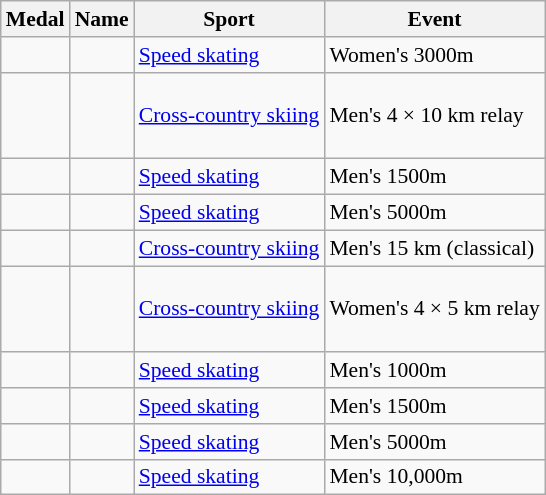<table class="wikitable sortable" style="font-size:90%">
<tr>
<th>Medal</th>
<th>Name</th>
<th>Sport</th>
<th>Event</th>
</tr>
<tr>
<td></td>
<td></td>
<td><a href='#'>Speed skating</a></td>
<td>Women's 3000m</td>
</tr>
<tr>
<td></td>
<td> <br>  <br>  <br> </td>
<td><a href='#'>Cross-country skiing</a></td>
<td>Men's 4 × 10 km relay</td>
</tr>
<tr>
<td></td>
<td></td>
<td><a href='#'>Speed skating</a></td>
<td>Men's 1500m</td>
</tr>
<tr>
<td></td>
<td></td>
<td><a href='#'>Speed skating</a></td>
<td>Men's 5000m</td>
</tr>
<tr>
<td></td>
<td></td>
<td><a href='#'>Cross-country skiing</a></td>
<td>Men's 15 km (classical)</td>
</tr>
<tr>
<td></td>
<td> <br>  <br>  <br> </td>
<td><a href='#'>Cross-country skiing</a></td>
<td>Women's 4 × 5 km relay</td>
</tr>
<tr>
<td></td>
<td></td>
<td><a href='#'>Speed skating</a></td>
<td>Men's 1000m</td>
</tr>
<tr>
<td></td>
<td></td>
<td><a href='#'>Speed skating</a></td>
<td>Men's 1500m</td>
</tr>
<tr>
<td></td>
<td></td>
<td><a href='#'>Speed skating</a></td>
<td>Men's 5000m</td>
</tr>
<tr>
<td></td>
<td></td>
<td><a href='#'>Speed skating</a></td>
<td>Men's 10,000m</td>
</tr>
</table>
